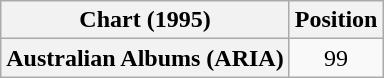<table class="wikitable plainrowheaders">
<tr>
<th>Chart (1995)</th>
<th>Position</th>
</tr>
<tr>
<th scope="row">Australian Albums (ARIA)</th>
<td style="text-align:center;">99</td>
</tr>
</table>
